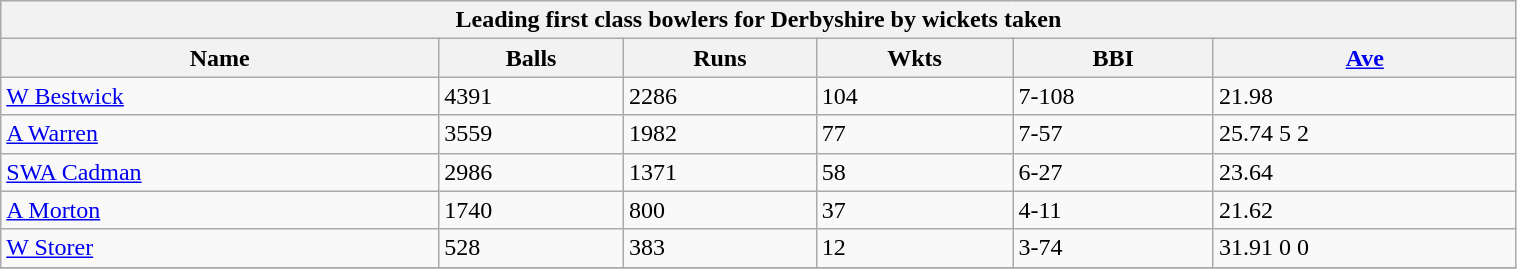<table class="wikitable" width="80%">
<tr bgcolor="#efefef">
<th colspan=6>Leading first class bowlers for Derbyshire by  wickets taken</th>
</tr>
<tr bgcolor="#efefef">
<th>Name</th>
<th>Balls</th>
<th>Runs</th>
<th>Wkts</th>
<th>BBI</th>
<th><a href='#'>Ave</a></th>
</tr>
<tr>
<td><a href='#'>W Bestwick</a></td>
<td>4391</td>
<td>2286</td>
<td>104</td>
<td>7-108</td>
<td>21.98</td>
</tr>
<tr>
<td><a href='#'>A Warren</a></td>
<td>3559</td>
<td>1982</td>
<td>77</td>
<td>7-57</td>
<td>25.74  5 2</td>
</tr>
<tr>
<td><a href='#'>SWA Cadman</a></td>
<td>2986</td>
<td>1371</td>
<td>58</td>
<td>6-27</td>
<td>23.64</td>
</tr>
<tr>
<td><a href='#'>A Morton</a></td>
<td>1740</td>
<td>800</td>
<td>37</td>
<td>4-11</td>
<td>21.62</td>
</tr>
<tr>
<td><a href='#'>W Storer</a></td>
<td>528</td>
<td>383</td>
<td>12</td>
<td>3-74</td>
<td>31.91  0 0</td>
</tr>
<tr>
</tr>
</table>
